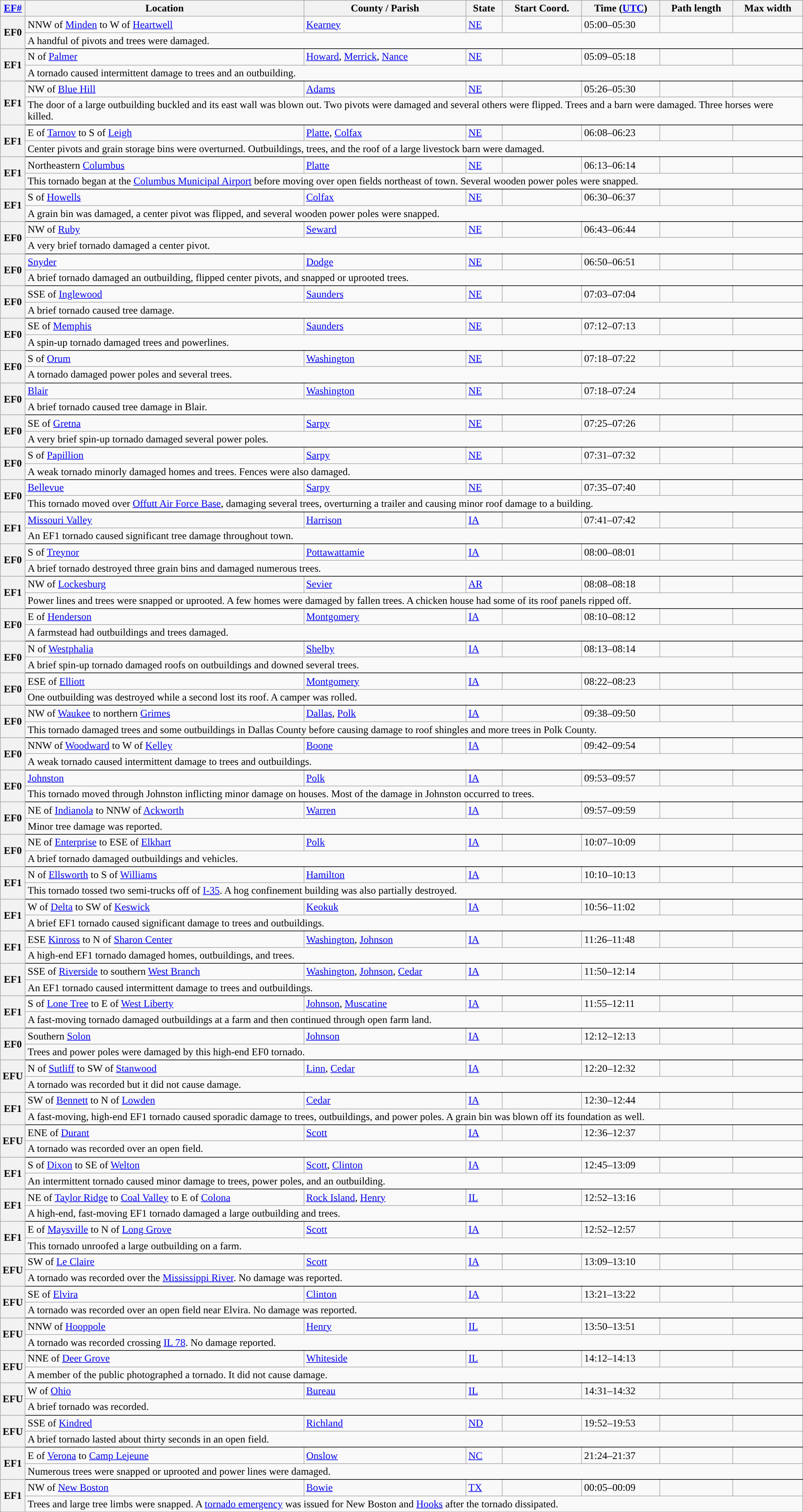<table class="wikitable sortable" style="width:100%;">
<tr>
<th scope="col" width="2%" align="center"><a href='#'>EF#</a></th>
<th scope="col" align="center" class="unsortable">Location</th>
<th scope="col" align="center" class="unsortable">County / Parish</th>
<th scope="col" align="center">State</th>
<th scope="col" align="center">Start Coord.</th>
<th scope="col" align="center">Time (<a href='#'>UTC</a>)</th>
<th scope="col" align="center">Path length</th>
<th scope="col" align="center">Max width</th>
</tr>
<tr>
<th scope="row" rowspan="2" style="background-color:#">EF0</th>
<td>NNW of <a href='#'>Minden</a> to W of <a href='#'>Heartwell</a></td>
<td><a href='#'>Kearney</a></td>
<td><a href='#'>NE</a></td>
<td></td>
<td>05:00–05:30</td>
<td></td>
<td></td>
</tr>
<tr class="expand-child">
<td colspan="8" style=" border-bottom: 1px solid black;">A handful of pivots and trees were damaged.</td>
</tr>
<tr>
<th scope="row" rowspan="2" style="background-color:#">EF1</th>
<td>N of <a href='#'>Palmer</a></td>
<td><a href='#'>Howard</a>, <a href='#'>Merrick</a>, <a href='#'>Nance</a></td>
<td><a href='#'>NE</a></td>
<td></td>
<td>05:09–05:18</td>
<td></td>
<td></td>
</tr>
<tr class="expand-child">
<td colspan="8" style=" border-bottom: 1px solid black;">A tornado caused intermittent damage to trees and an outbuilding.</td>
</tr>
<tr>
<th scope="row" rowspan="2" style="background-color:#">EF1</th>
<td>NW of <a href='#'>Blue Hill</a></td>
<td><a href='#'>Adams</a></td>
<td><a href='#'>NE</a></td>
<td></td>
<td>05:26–05:30</td>
<td></td>
<td></td>
</tr>
<tr class="expand-child">
<td colspan="8" style=" border-bottom: 1px solid black;">The door of a large outbuilding buckled and its east wall was blown out. Two pivots were damaged and several others were flipped. Trees and a barn were damaged. Three horses were killed.</td>
</tr>
<tr>
<th scope="row" rowspan="2" style="background-color:#">EF1</th>
<td>E of <a href='#'>Tarnov</a> to S of <a href='#'>Leigh</a></td>
<td><a href='#'>Platte</a>, <a href='#'>Colfax</a></td>
<td><a href='#'>NE</a></td>
<td></td>
<td>06:08–06:23</td>
<td></td>
<td></td>
</tr>
<tr class="expand-child">
<td colspan="8" style=" border-bottom: 1px solid black;">Center pivots and grain storage bins were overturned. Outbuildings, trees, and the roof of a large livestock barn were damaged.</td>
</tr>
<tr>
<th scope="row" rowspan="2" style="background-color:#">EF1</th>
<td>Northeastern <a href='#'>Columbus</a></td>
<td><a href='#'>Platte</a></td>
<td><a href='#'>NE</a></td>
<td></td>
<td>06:13–06:14</td>
<td></td>
<td></td>
</tr>
<tr class="expand-child">
<td colspan="8" style=" border-bottom: 1px solid black;">This tornado began at the <a href='#'>Columbus Municipal Airport</a> before moving over open fields northeast of town. Several wooden power poles were snapped.</td>
</tr>
<tr>
<th scope="row" rowspan="2" style="background-color:#">EF1</th>
<td>S of <a href='#'>Howells</a></td>
<td><a href='#'>Colfax</a></td>
<td><a href='#'>NE</a></td>
<td></td>
<td>06:30–06:37</td>
<td></td>
<td></td>
</tr>
<tr class="expand-child">
<td colspan="8" style=" border-bottom: 1px solid black;">A grain bin was damaged, a center pivot was flipped, and several wooden power poles were snapped.</td>
</tr>
<tr>
<th scope="row" rowspan="2" style="background-color:#">EF0</th>
<td>NW of <a href='#'>Ruby</a></td>
<td><a href='#'>Seward</a></td>
<td><a href='#'>NE</a></td>
<td></td>
<td>06:43–06:44</td>
<td></td>
<td></td>
</tr>
<tr class="expand-child">
<td colspan="8" style=" border-bottom: 1px solid black;">A very brief tornado damaged a center pivot.</td>
</tr>
<tr>
<th scope="row" rowspan="2" style="background-color:#">EF0</th>
<td><a href='#'>Snyder</a></td>
<td><a href='#'>Dodge</a></td>
<td><a href='#'>NE</a></td>
<td></td>
<td>06:50–06:51</td>
<td></td>
<td></td>
</tr>
<tr class="expand-child">
<td colspan="8" style=" border-bottom: 1px solid black;">A brief tornado damaged an outbuilding, flipped center pivots, and snapped or uprooted trees.</td>
</tr>
<tr>
<th scope="row" rowspan="2" style="background-color:#">EF0</th>
<td>SSE of <a href='#'>Inglewood</a></td>
<td><a href='#'>Saunders</a></td>
<td><a href='#'>NE</a></td>
<td></td>
<td>07:03–07:04</td>
<td></td>
<td></td>
</tr>
<tr class="expand-child">
<td colspan="8" style=" border-bottom: 1px solid black;">A brief tornado caused tree damage.</td>
</tr>
<tr>
<th scope="row" rowspan="2" style="background-color:#">EF0</th>
<td>SE of <a href='#'>Memphis</a></td>
<td><a href='#'>Saunders</a></td>
<td><a href='#'>NE</a></td>
<td></td>
<td>07:12–07:13</td>
<td></td>
<td></td>
</tr>
<tr class="expand-child">
<td colspan="8" style=" border-bottom: 1px solid black;">A spin-up tornado damaged trees and powerlines.</td>
</tr>
<tr>
<th scope="row" rowspan="2" style="background-color:#">EF0</th>
<td>S of <a href='#'>Orum</a></td>
<td><a href='#'>Washington</a></td>
<td><a href='#'>NE</a></td>
<td></td>
<td>07:18–07:22</td>
<td></td>
<td></td>
</tr>
<tr class="expand-child">
<td colspan="8" style=" border-bottom: 1px solid black;">A tornado damaged power poles and several trees.</td>
</tr>
<tr>
<th scope="row" rowspan="2" style="background-color:#">EF0</th>
<td><a href='#'>Blair</a></td>
<td><a href='#'>Washington</a></td>
<td><a href='#'>NE</a></td>
<td></td>
<td>07:18–07:24</td>
<td></td>
<td></td>
</tr>
<tr class="expand-child">
<td colspan="8" style=" border-bottom: 1px solid black;">A brief tornado caused tree damage in Blair.</td>
</tr>
<tr>
<th scope="row" rowspan="2" style="background-color:#">EF0</th>
<td>SE of <a href='#'>Gretna</a></td>
<td><a href='#'>Sarpy</a></td>
<td><a href='#'>NE</a></td>
<td></td>
<td>07:25–07:26</td>
<td></td>
<td></td>
</tr>
<tr class="expand-child">
<td colspan="8" style=" border-bottom: 1px solid black;">A very brief spin-up tornado damaged several power poles.</td>
</tr>
<tr>
<th scope="row" rowspan="2" style="background-color:#">EF0</th>
<td>S of <a href='#'>Papillion</a></td>
<td><a href='#'>Sarpy</a></td>
<td><a href='#'>NE</a></td>
<td></td>
<td>07:31–07:32</td>
<td></td>
<td></td>
</tr>
<tr class="expand-child">
<td colspan="8" style=" border-bottom: 1px solid black;">A weak tornado minorly damaged homes and trees. Fences were also damaged.</td>
</tr>
<tr>
<th scope="row" rowspan="2" style="background-color:#">EF0</th>
<td><a href='#'>Bellevue</a></td>
<td><a href='#'>Sarpy</a></td>
<td><a href='#'>NE</a></td>
<td></td>
<td>07:35–07:40</td>
<td></td>
<td></td>
</tr>
<tr class="expand-child">
<td colspan="8" style=" border-bottom: 1px solid black;">This tornado moved over <a href='#'>Offutt Air Force Base</a>, damaging several trees, overturning a trailer and causing minor roof damage to a building.</td>
</tr>
<tr>
<th scope="row" rowspan="2" style="background-color:#">EF1</th>
<td><a href='#'>Missouri Valley</a></td>
<td><a href='#'>Harrison</a></td>
<td><a href='#'>IA</a></td>
<td></td>
<td>07:41–07:42</td>
<td></td>
<td></td>
</tr>
<tr class="expand-child">
<td colspan="8" style=" border-bottom: 1px solid black;">An EF1 tornado caused significant tree damage throughout town.</td>
</tr>
<tr>
<th scope="row" rowspan="2" style="background-color:#">EF0</th>
<td>S of <a href='#'>Treynor</a></td>
<td><a href='#'>Pottawattamie</a></td>
<td><a href='#'>IA</a></td>
<td></td>
<td>08:00–08:01</td>
<td></td>
<td></td>
</tr>
<tr class="expand-child">
<td colspan="8" style=" border-bottom: 1px solid black;">A brief tornado destroyed three grain bins and damaged numerous trees.</td>
</tr>
<tr>
<th scope="row" rowspan="2" style="background-color:#">EF1</th>
<td>NW of <a href='#'>Lockesburg</a></td>
<td><a href='#'>Sevier</a></td>
<td><a href='#'>AR</a></td>
<td></td>
<td>08:08–08:18</td>
<td></td>
<td></td>
</tr>
<tr class="expand-child">
<td colspan="8" style=" border-bottom: 1px solid black;">Power lines and trees were snapped or uprooted. A few homes were damaged by fallen trees. A chicken house had some of its roof panels ripped off.</td>
</tr>
<tr>
<th scope="row" rowspan="2" style="background-color:#">EF0</th>
<td>E of <a href='#'>Henderson</a></td>
<td><a href='#'>Montgomery</a></td>
<td><a href='#'>IA</a></td>
<td></td>
<td>08:10–08:12</td>
<td></td>
<td></td>
</tr>
<tr class="expand-child">
<td colspan="8" style=" border-bottom: 1px solid black;">A farmstead had outbuildings and trees damaged.</td>
</tr>
<tr>
<th scope="row" rowspan="2" style="background-color:#">EF0</th>
<td>N of <a href='#'>Westphalia</a></td>
<td><a href='#'>Shelby</a></td>
<td><a href='#'>IA</a></td>
<td></td>
<td>08:13–08:14</td>
<td></td>
<td></td>
</tr>
<tr class="expand-child">
<td colspan="8" style=" border-bottom: 1px solid black;">A brief spin-up tornado damaged roofs on outbuildings and downed several trees.</td>
</tr>
<tr>
<th scope="row" rowspan="2" style="background-color:#">EF0</th>
<td>ESE of <a href='#'>Elliott</a></td>
<td><a href='#'>Montgomery</a></td>
<td><a href='#'>IA</a></td>
<td></td>
<td>08:22–08:23</td>
<td></td>
<td></td>
</tr>
<tr class="expand-child">
<td colspan="8" style=" border-bottom: 1px solid black;">One outbuilding was destroyed while a second lost its roof. A camper was rolled.</td>
</tr>
<tr>
<th scope="row" rowspan="2" style="background-color:#">EF0</th>
<td>NW of <a href='#'>Waukee</a> to northern <a href='#'>Grimes</a></td>
<td><a href='#'>Dallas</a>, <a href='#'>Polk</a></td>
<td><a href='#'>IA</a></td>
<td></td>
<td>09:38–09:50</td>
<td></td>
<td></td>
</tr>
<tr class="expand-child">
<td colspan="8" style=" border-bottom: 1px solid black;">This tornado damaged trees and some outbuildings in Dallas County before causing damage to roof shingles and more trees in Polk County.</td>
</tr>
<tr>
<th scope="row" rowspan="2" style="background-color:#">EF0</th>
<td>NNW of <a href='#'>Woodward</a> to W of <a href='#'>Kelley</a></td>
<td><a href='#'>Boone</a></td>
<td><a href='#'>IA</a></td>
<td></td>
<td>09:42–09:54</td>
<td></td>
<td></td>
</tr>
<tr class="expand-child">
<td colspan="8" style=" border-bottom: 1px solid black;">A weak tornado caused intermittent damage to trees and outbuildings.</td>
</tr>
<tr>
<th scope="row" rowspan="2" style="background-color:#">EF0</th>
<td><a href='#'>Johnston</a></td>
<td><a href='#'>Polk</a></td>
<td><a href='#'>IA</a></td>
<td></td>
<td>09:53–09:57</td>
<td></td>
<td></td>
</tr>
<tr class="expand-child">
<td colspan="8" style=" border-bottom: 1px solid black;">This tornado moved through Johnston inflicting minor damage on houses. Most of the damage in Johnston occurred to trees.</td>
</tr>
<tr>
<th scope="row" rowspan="2" style="background-color:#">EF0</th>
<td>NE of <a href='#'>Indianola</a> to NNW of <a href='#'>Ackworth</a></td>
<td><a href='#'>Warren</a></td>
<td><a href='#'>IA</a></td>
<td></td>
<td>09:57–09:59</td>
<td></td>
<td></td>
</tr>
<tr class="expand-child">
<td colspan="8" style=" border-bottom: 1px solid black;">Minor tree damage was reported.</td>
</tr>
<tr>
<th scope="row" rowspan="2" style="background-color:#">EF0</th>
<td>NE of <a href='#'>Enterprise</a> to ESE of <a href='#'>Elkhart</a></td>
<td><a href='#'>Polk</a></td>
<td><a href='#'>IA</a></td>
<td></td>
<td>10:07–10:09</td>
<td></td>
<td></td>
</tr>
<tr class="expand-child">
<td colspan="8" style=" border-bottom: 1px solid black;">A brief tornado damaged outbuildings and vehicles.</td>
</tr>
<tr>
<th scope="row" rowspan="2" style="background-color:#">EF1</th>
<td>N of <a href='#'>Ellsworth</a> to S of <a href='#'>Williams</a></td>
<td><a href='#'>Hamilton</a></td>
<td><a href='#'>IA</a></td>
<td></td>
<td>10:10–10:13</td>
<td></td>
<td></td>
</tr>
<tr class="expand-child">
<td colspan="8" style=" border-bottom: 1px solid black;">This tornado tossed two semi-trucks off of <a href='#'>I-35</a>. A hog confinement building was also partially destroyed.</td>
</tr>
<tr>
<th scope="row" rowspan="2" style="background-color:#">EF1</th>
<td>W of <a href='#'>Delta</a> to SW of <a href='#'>Keswick</a></td>
<td><a href='#'>Keokuk</a></td>
<td><a href='#'>IA</a></td>
<td></td>
<td>10:56–11:02</td>
<td></td>
<td></td>
</tr>
<tr class="expand-child">
<td colspan="8" style=" border-bottom: 1px solid black;">A brief EF1 tornado caused significant damage to trees and outbuildings.</td>
</tr>
<tr>
<th scope="row" rowspan="2" style="background-color:#">EF1</th>
<td>ESE <a href='#'>Kinross</a> to N of <a href='#'>Sharon Center</a></td>
<td><a href='#'>Washington</a>, <a href='#'>Johnson</a></td>
<td><a href='#'>IA</a></td>
<td></td>
<td>11:26–11:48</td>
<td></td>
<td></td>
</tr>
<tr class="expand-child">
<td colspan="8" style=" border-bottom: 1px solid black;">A high-end EF1 tornado damaged homes, outbuildings, and trees.</td>
</tr>
<tr>
<th scope="row" rowspan="2" style="background-color:#">EF1</th>
<td>SSE of <a href='#'>Riverside</a> to southern <a href='#'>West Branch</a></td>
<td><a href='#'>Washington</a>, <a href='#'>Johnson</a>, <a href='#'>Cedar</a></td>
<td><a href='#'>IA</a></td>
<td></td>
<td>11:50–12:14</td>
<td></td>
<td></td>
</tr>
<tr class="expand-child">
<td colspan="8" style=" border-bottom: 1px solid black;">An EF1 tornado caused intermittent damage to trees and outbuildings.</td>
</tr>
<tr>
<th scope="row" rowspan="2" style="background-color:#">EF1</th>
<td>S of <a href='#'>Lone Tree</a> to E of <a href='#'>West Liberty</a></td>
<td><a href='#'>Johnson</a>, <a href='#'>Muscatine</a></td>
<td><a href='#'>IA</a></td>
<td></td>
<td>11:55–12:11</td>
<td></td>
<td></td>
</tr>
<tr class="expand-child">
<td colspan="8" style=" border-bottom: 1px solid black;">A fast-moving tornado damaged outbuildings at a farm and then continued through open farm land.</td>
</tr>
<tr>
<th scope="row" rowspan="2" style="background-color:#">EF0</th>
<td>Southern <a href='#'>Solon</a></td>
<td><a href='#'>Johnson</a></td>
<td><a href='#'>IA</a></td>
<td></td>
<td>12:12–12:13</td>
<td></td>
<td></td>
</tr>
<tr class="expand-child">
<td colspan="8" style=" border-bottom: 1px solid black;">Trees and power poles were damaged by this high-end EF0 tornado.</td>
</tr>
<tr>
<th scope="row" rowspan="2" style="background-color:#">EFU</th>
<td>N of <a href='#'>Sutliff</a> to SW of <a href='#'>Stanwood</a></td>
<td><a href='#'>Linn</a>, <a href='#'>Cedar</a></td>
<td><a href='#'>IA</a></td>
<td></td>
<td>12:20–12:32</td>
<td></td>
<td></td>
</tr>
<tr class="expand-child">
<td colspan="8" style=" border-bottom: 1px solid black;">A tornado was recorded but it did not cause damage.</td>
</tr>
<tr>
<th scope="row" rowspan="2" style="background-color:#">EF1</th>
<td>SW of <a href='#'>Bennett</a> to N of <a href='#'>Lowden</a></td>
<td><a href='#'>Cedar</a></td>
<td><a href='#'>IA</a></td>
<td></td>
<td>12:30–12:44</td>
<td></td>
<td></td>
</tr>
<tr class="expand-child">
<td colspan="8" style=" border-bottom: 1px solid black;">A fast-moving, high-end EF1 tornado caused sporadic damage to trees, outbuildings, and power poles. A grain bin was blown off its foundation as well.</td>
</tr>
<tr>
<th scope="row" rowspan="2" style="background-color:#">EFU</th>
<td>ENE of <a href='#'>Durant</a></td>
<td><a href='#'>Scott</a></td>
<td><a href='#'>IA</a></td>
<td></td>
<td>12:36–12:37</td>
<td></td>
<td></td>
</tr>
<tr class="expand-child">
<td colspan="8" style=" border-bottom: 1px solid black;">A tornado was recorded over an open field.</td>
</tr>
<tr>
<th scope="row" rowspan="2" style="background-color:#">EF1</th>
<td>S of <a href='#'>Dixon</a> to SE of <a href='#'>Welton</a></td>
<td><a href='#'>Scott</a>, <a href='#'>Clinton</a></td>
<td><a href='#'>IA</a></td>
<td></td>
<td>12:45–13:09</td>
<td></td>
<td></td>
</tr>
<tr class="expand-child">
<td colspan="8" style=" border-bottom: 1px solid black;">An intermittent tornado caused minor damage to trees, power poles, and an outbuilding.</td>
</tr>
<tr>
<th scope="row" rowspan="2" style="background-color:#">EF1</th>
<td>NE of <a href='#'>Taylor Ridge</a> to <a href='#'>Coal Valley</a> to E of <a href='#'>Colona</a></td>
<td><a href='#'>Rock Island</a>, <a href='#'>Henry</a></td>
<td><a href='#'>IL</a></td>
<td></td>
<td>12:52–13:16</td>
<td></td>
<td></td>
</tr>
<tr class="expand-child">
<td colspan="8" style=" border-bottom: 1px solid black;">A high-end, fast-moving EF1 tornado damaged a large  outbuilding and trees.</td>
</tr>
<tr>
<th scope="row" rowspan="2" style="background-color:#">EF1</th>
<td>E of <a href='#'>Maysville</a> to N of <a href='#'>Long Grove</a></td>
<td><a href='#'>Scott</a></td>
<td><a href='#'>IA</a></td>
<td></td>
<td>12:52–12:57</td>
<td></td>
<td></td>
</tr>
<tr class="expand-child">
<td colspan="8" style=" border-bottom: 1px solid black;">This tornado unroofed a large outbuilding on a farm.</td>
</tr>
<tr>
<th scope="row" rowspan="2" style="background-color:#">EFU</th>
<td>SW of <a href='#'>Le Claire</a></td>
<td><a href='#'>Scott</a></td>
<td><a href='#'>IA</a></td>
<td></td>
<td>13:09–13:10</td>
<td></td>
<td></td>
</tr>
<tr class="expand-child">
<td colspan="8" style=" border-bottom: 1px solid black;">A tornado was recorded over the <a href='#'>Mississippi River</a>. No damage was reported.</td>
</tr>
<tr>
<th scope="row" rowspan="2" style="background-color:#">EFU</th>
<td>SE of <a href='#'>Elvira</a></td>
<td><a href='#'>Clinton</a></td>
<td><a href='#'>IA</a></td>
<td></td>
<td>13:21–13:22</td>
<td></td>
<td></td>
</tr>
<tr class="expand-child">
<td colspan="8" style=" border-bottom: 1px solid black;">A tornado was recorded over an open field near Elvira. No damage was reported.</td>
</tr>
<tr>
<th scope="row" rowspan="2" style="background-color:#">EFU</th>
<td>NNW of <a href='#'>Hooppole</a></td>
<td><a href='#'>Henry</a></td>
<td><a href='#'>IL</a></td>
<td></td>
<td>13:50–13:51</td>
<td></td>
<td></td>
</tr>
<tr class="expand-child">
<td colspan="8" style=" border-bottom: 1px solid black;">A tornado was recorded crossing <a href='#'>IL 78</a>. No damage reported.</td>
</tr>
<tr>
<th scope="row" rowspan="2" style="background-color:#">EFU</th>
<td>NNE of <a href='#'>Deer Grove</a></td>
<td><a href='#'>Whiteside</a></td>
<td><a href='#'>IL</a></td>
<td></td>
<td>14:12–14:13</td>
<td></td>
<td></td>
</tr>
<tr class="expand-child">
<td colspan="8" style=" border-bottom: 1px solid black;">A member of the public photographed a tornado. It did not cause damage.</td>
</tr>
<tr>
<th scope="row" rowspan="2" style="background-color:#">EFU</th>
<td>W of <a href='#'>Ohio</a></td>
<td><a href='#'>Bureau</a></td>
<td><a href='#'>IL</a></td>
<td></td>
<td>14:31–14:32</td>
<td></td>
<td></td>
</tr>
<tr class="expand-child">
<td colspan="8" style=" border-bottom: 1px solid black;">A brief tornado was recorded.</td>
</tr>
<tr>
<th scope="row" rowspan="2" style="background-color:#">EFU</th>
<td>SSE of <a href='#'>Kindred</a></td>
<td><a href='#'>Richland</a></td>
<td><a href='#'>ND</a></td>
<td></td>
<td>19:52–19:53</td>
<td></td>
<td></td>
</tr>
<tr class="expand-child">
<td colspan="8" style=" border-bottom: 1px solid black;">A brief tornado lasted about thirty seconds in an open field.</td>
</tr>
<tr>
<th scope="row" rowspan="2" style="background-color:#">EF1</th>
<td>E of <a href='#'>Verona</a> to <a href='#'>Camp Lejeune</a></td>
<td><a href='#'>Onslow</a></td>
<td><a href='#'>NC</a></td>
<td></td>
<td>21:24–21:37</td>
<td></td>
<td></td>
</tr>
<tr class="expand-child">
<td colspan="8" style=" border-bottom: 1px solid black;">Numerous trees were snapped or uprooted and power lines were damaged.</td>
</tr>
<tr>
<th scope="row" rowspan="2" style="background-color:#">EF1</th>
<td>NW of <a href='#'>New Boston</a></td>
<td><a href='#'>Bowie</a></td>
<td><a href='#'>TX</a></td>
<td></td>
<td>00:05–00:09</td>
<td></td>
<td></td>
</tr>
<tr class="expand-child">
<td colspan="8" style=" border-bottom: 1px solid black;">Trees and large tree limbs were snapped. A <a href='#'>tornado emergency</a> was issued for New Boston and <a href='#'>Hooks</a> after the tornado dissipated.</td>
</tr>
<tr>
</tr>
</table>
